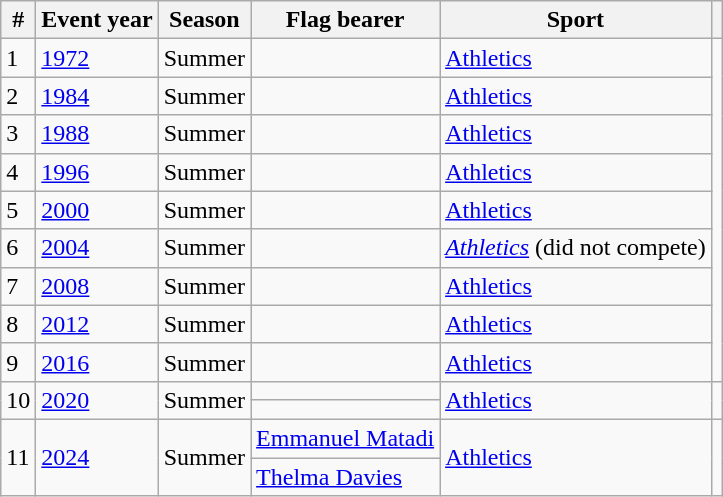<table class="wikitable sortable">
<tr>
<th>#</th>
<th>Event year</th>
<th>Season</th>
<th>Flag bearer</th>
<th>Sport</th>
<th></th>
</tr>
<tr>
<td>1</td>
<td><a href='#'>1972</a></td>
<td>Summer</td>
<td></td>
<td><a href='#'>Athletics</a></td>
<td rowspan=9></td>
</tr>
<tr>
<td>2</td>
<td><a href='#'>1984</a></td>
<td>Summer</td>
<td></td>
<td><a href='#'>Athletics</a></td>
</tr>
<tr>
<td>3</td>
<td><a href='#'>1988</a></td>
<td>Summer</td>
<td></td>
<td><a href='#'>Athletics</a></td>
</tr>
<tr>
<td>4</td>
<td><a href='#'>1996</a></td>
<td>Summer</td>
<td></td>
<td><a href='#'>Athletics</a></td>
</tr>
<tr>
<td>5</td>
<td><a href='#'>2000</a></td>
<td>Summer</td>
<td></td>
<td><a href='#'>Athletics</a></td>
</tr>
<tr>
<td>6</td>
<td><a href='#'>2004</a></td>
<td>Summer</td>
<td></td>
<td><em><a href='#'>Athletics</a></em> (did not compete)</td>
</tr>
<tr>
<td>7</td>
<td><a href='#'>2008</a></td>
<td>Summer</td>
<td></td>
<td><a href='#'>Athletics</a></td>
</tr>
<tr>
<td>8</td>
<td><a href='#'>2012</a></td>
<td>Summer</td>
<td></td>
<td><a href='#'>Athletics</a></td>
</tr>
<tr>
<td>9</td>
<td><a href='#'>2016</a></td>
<td>Summer</td>
<td></td>
<td><a href='#'>Athletics</a></td>
</tr>
<tr>
<td rowspan=2>10</td>
<td rowspan=2><a href='#'>2020</a></td>
<td rowspan=2>Summer</td>
<td></td>
<td rowspan=2><a href='#'>Athletics</a></td>
<td rowspan=2></td>
</tr>
<tr>
<td></td>
</tr>
<tr>
<td rowspan=2>11</td>
<td rowspan=2><a href='#'>2024</a></td>
<td rowspan=2>Summer</td>
<td><a href='#'>Emmanuel Matadi</a></td>
<td rowspan=2><a href='#'>Athletics</a></td>
<td rowspan=2></td>
</tr>
<tr>
<td><a href='#'>Thelma Davies</a></td>
</tr>
</table>
